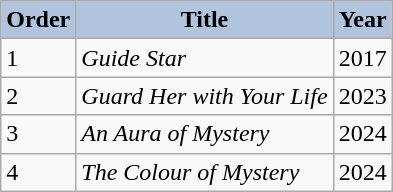<table class="wikitable sortable">
<tr style="text-align:center;">
<th style="background:#B0C4DE;" width="15px">Order</th>
<th style="background:#B0C4DE;">Title</th>
<th style="background:#B0C4DE;">Year</th>
</tr>
<tr>
<td>1</td>
<td><em>Guide Star</em></td>
<td>2017</td>
</tr>
<tr>
<td>2</td>
<td><em>Guard Her with Your Life</em></td>
<td>2023</td>
</tr>
<tr>
<td>3</td>
<td><em>An Aura of Mystery</em></td>
<td>2024</td>
</tr>
<tr>
<td>4</td>
<td><em>The Colour of Mystery</em></td>
<td>2024</td>
</tr>
</table>
